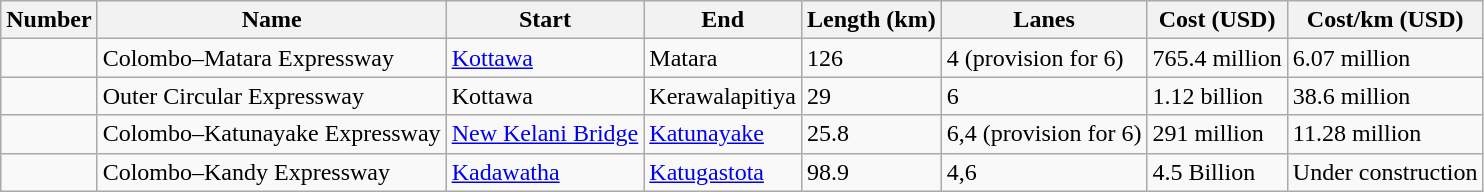<table class="wikitable sortable">
<tr>
<th>Number</th>
<th>Name</th>
<th>Start</th>
<th>End</th>
<th>Length (km)</th>
<th>Lanes</th>
<th>Cost (USD)</th>
<th>Cost/km (USD)</th>
</tr>
<tr>
<td align=center></td>
<td>Colombo–Matara Expressway</td>
<td><a href='#'>Kottawa</a></td>
<td>Matara</td>
<td>126</td>
<td>4 (provision for 6)</td>
<td>765.4 million</td>
<td>6.07 million</td>
</tr>
<tr>
<td align=center></td>
<td>Outer Circular Expressway</td>
<td>Kottawa</td>
<td>Kerawalapitiya</td>
<td>29</td>
<td>6</td>
<td>1.12 billion</td>
<td>38.6 million</td>
</tr>
<tr>
<td align=center></td>
<td>Colombo–Katunayake Expressway</td>
<td><a href='#'>New Kelani Bridge</a></td>
<td><a href='#'>Katunayake</a></td>
<td>25.8</td>
<td>6,4 (provision for 6)</td>
<td>291 million</td>
<td>11.28 million</td>
</tr>
<tr>
<td align=center></td>
<td>Colombo–Kandy Expressway</td>
<td><a href='#'>Kadawatha</a></td>
<td><a href='#'>Katugastota</a></td>
<td>98.9</td>
<td>4,6</td>
<td>4.5 Billion</td>
<td>Under construction</td>
</tr>
</table>
